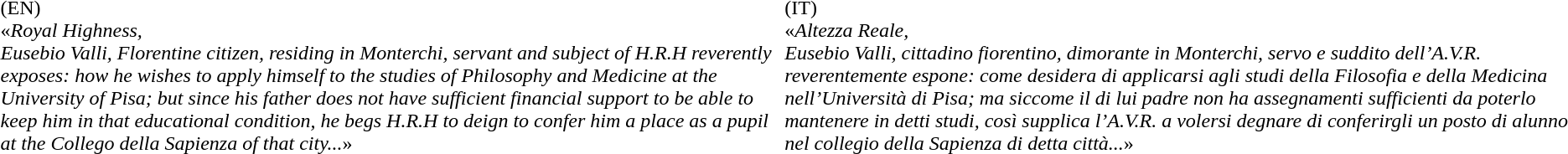<table class="sortable mw-collapsible mw-collapsed">
<tr>
<td>(<abbr>EN</abbr>)<br>«<em>Royal Highness,</em><br><em>Eusebio Valli, Florentine citizen, residing in Monterchi, servant and subject of H.R.H reverently exposes: how he wishes to apply himself to the studies of Philosophy and Medicine at the University of Pisa; but since his father does not have sufficient financial support to be able to keep him in that educational condition, he begs H.R.H to deign to confer him a place as a pupil at the Collego della Sapienza of that city...</em>»</td>
<td>(<abbr>IT</abbr>)<br>«<em>Altezza Reale,</em><br><em>Eusebio Valli, cittadino fiorentino, dimorante in Monterchi, servo e suddito dell’A.V.R. reverentemente espone: come desidera di applicarsi agli studi della Filosofia e della Medicina nell’Università di Pisa; ma siccome il di lui padre non ha assegnamenti sufficienti da poterlo mantenere in detti studi, così supplica l’A.V.R. a volersi degnare di conferirgli un posto di alunno nel collegio della Sapienza di detta città...</em>»</td>
</tr>
</table>
